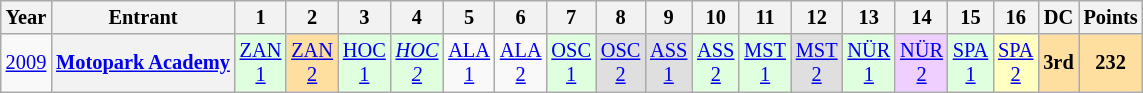<table class="wikitable" style="text-align:center; font-size:85%">
<tr>
<th>Year</th>
<th>Entrant</th>
<th>1</th>
<th>2</th>
<th>3</th>
<th>4</th>
<th>5</th>
<th>6</th>
<th>7</th>
<th>8</th>
<th>9</th>
<th>10</th>
<th>11</th>
<th>12</th>
<th>13</th>
<th>14</th>
<th>15</th>
<th>16</th>
<th>DC</th>
<th>Points</th>
</tr>
<tr>
<td><a href='#'>2009</a></td>
<th nowrap><a href='#'>Motopark Academy</a></th>
<td style="background:#dfffdf;"><a href='#'>ZAN<br>1</a><br></td>
<td style="background:#ffdf9f;"><a href='#'>ZAN<br>2</a><br></td>
<td style="background:#dfffdf;"><a href='#'>HOC<br>1</a><br></td>
<td style="background:#dfffdf;"><em><a href='#'>HOC<br>2</a></em><br></td>
<td style="background:#;"><a href='#'>ALA<br>1</a><br></td>
<td style="background:#;"><a href='#'>ALA<br>2</a><br></td>
<td style="background:#dfffdf;"><a href='#'>OSC<br>1</a><br></td>
<td style="background:#dfdfdf;"><a href='#'>OSC<br>2</a><br></td>
<td style="background:#dfdfdf;"><a href='#'>ASS<br>1</a><br></td>
<td style="background:#dfffdf;"><a href='#'>ASS<br>2</a><br></td>
<td style="background:#dfffdf;"><a href='#'>MST<br>1</a><br></td>
<td style="background:#dfdfdf;"><a href='#'>MST<br>2</a><br></td>
<td style="background:#dfffdf;"><a href='#'>NÜR<br>1</a><br></td>
<td style="background:#efcfff;"><a href='#'>NÜR<br>2</a><br></td>
<td style="background:#dfffdf;"><a href='#'>SPA<br>1</a><br></td>
<td style="background:#ffffbf;"><a href='#'>SPA<br>2</a><br></td>
<th style="background:#ffdf9f;">3rd</th>
<th style="background:#ffdf9f;">232</th>
</tr>
</table>
